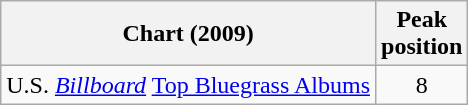<table class="wikitable">
<tr>
<th>Chart (2009)</th>
<th>Peak<br>position</th>
</tr>
<tr>
<td>U.S. <em><a href='#'>Billboard</a></em> <a href='#'>Top Bluegrass Albums</a></td>
<td align="center">8</td>
</tr>
</table>
